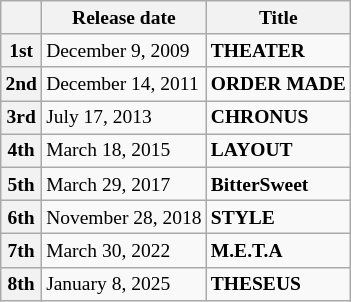<table class="wikitable" style=font-size:small>
<tr>
<th></th>
<th>Release date</th>
<th>Title</th>
</tr>
<tr>
<th>1st</th>
<td>December 9, 2009</td>
<td><strong>THEATER</strong></td>
</tr>
<tr>
<th>2nd</th>
<td>December 14, 2011</td>
<td><strong>ORDER MADE</strong></td>
</tr>
<tr>
<th>3rd</th>
<td>July 17, 2013</td>
<td><strong>CHRONUS</strong></td>
</tr>
<tr>
<th>4th</th>
<td>March 18, 2015</td>
<td><strong>LAYOUT</strong></td>
</tr>
<tr>
<th>5th</th>
<td>March 29, 2017</td>
<td><strong>BitterSweet</strong></td>
</tr>
<tr>
<th>6th</th>
<td>November 28, 2018</td>
<td><strong>STYLE</strong></td>
</tr>
<tr>
<th>7th</th>
<td>March 30, 2022</td>
<td><strong>M.E.T.A</strong></td>
</tr>
<tr>
<th>8th</th>
<td>January 8, 2025</td>
<td><strong>THESEUS</strong></td>
</tr>
</table>
